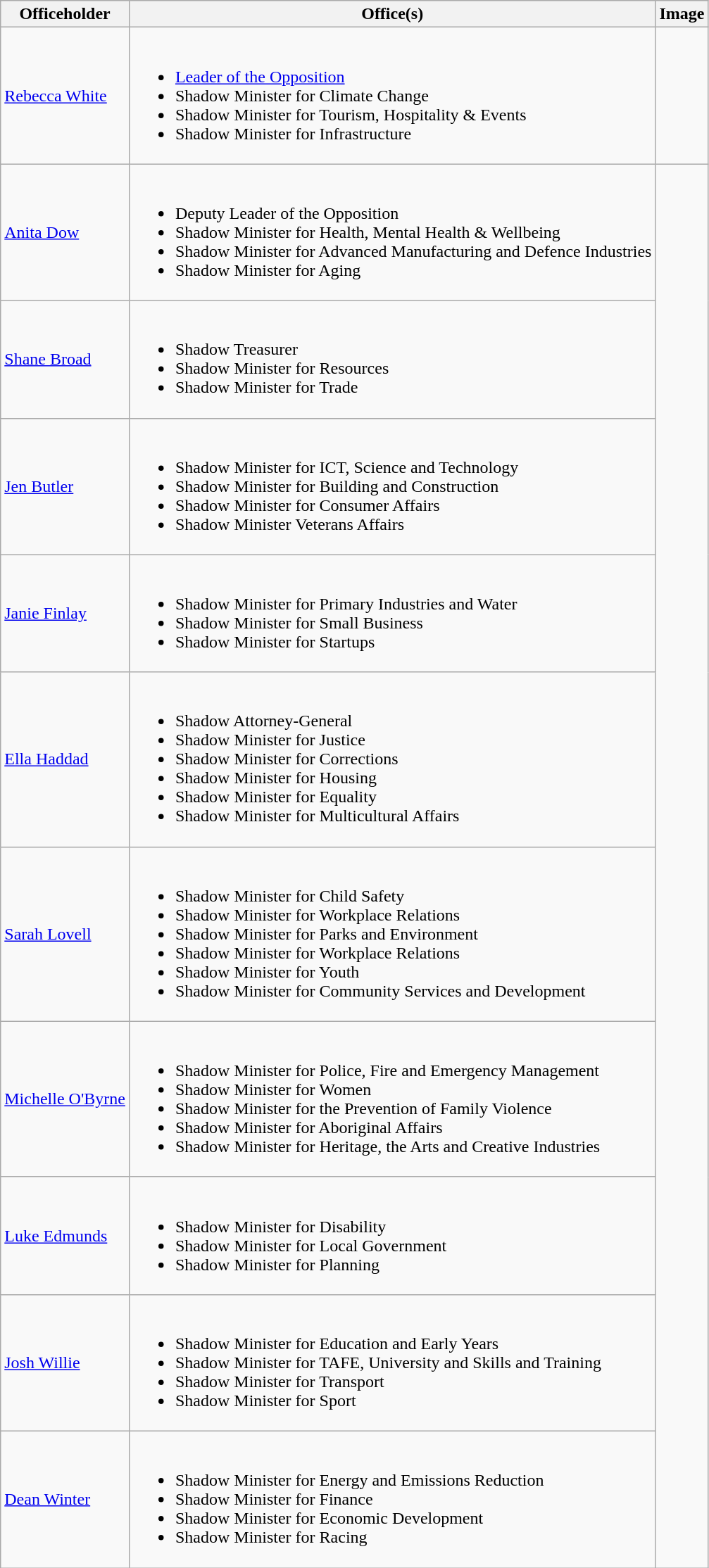<table class="wikitable">
<tr>
<th>Officeholder</th>
<th>Office(s)</th>
<th>Image</th>
</tr>
<tr>
<td><a href='#'>Rebecca White</a> </td>
<td><br><ul><li><a href='#'>Leader of the Opposition</a></li><li>Shadow Minister for Climate Change</li><li>Shadow Minister for Tourism, Hospitality & Events</li><li>Shadow Minister for Infrastructure</li></ul></td>
<td></td>
</tr>
<tr>
<td><a href='#'>Anita Dow</a> </td>
<td><br><ul><li>Deputy Leader of the Opposition</li><li>Shadow Minister for Health, Mental Health & Wellbeing</li><li>Shadow Minister for Advanced Manufacturing and Defence Industries</li><li>Shadow Minister for Aging</li></ul></td>
</tr>
<tr>
<td><a href='#'>Shane Broad</a> </td>
<td><br><ul><li>Shadow Treasurer</li><li>Shadow Minister for Resources</li><li>Shadow Minister for Trade</li></ul></td>
</tr>
<tr>
<td><a href='#'>Jen Butler</a> </td>
<td><br><ul><li>Shadow Minister for ICT, Science and Technology</li><li>Shadow Minister for Building and Construction</li><li>Shadow Minister for Consumer Affairs</li><li>Shadow Minister Veterans Affairs</li></ul></td>
</tr>
<tr>
<td><a href='#'>Janie Finlay</a> </td>
<td><br><ul><li>Shadow Minister for Primary Industries and Water</li><li>Shadow Minister for Small Business</li><li>Shadow Minister for Startups</li></ul></td>
</tr>
<tr>
<td><a href='#'>Ella Haddad</a> </td>
<td><br><ul><li>Shadow Attorney-General</li><li>Shadow Minister for Justice</li><li>Shadow Minister for Corrections</li><li>Shadow Minister for Housing</li><li>Shadow Minister for Equality</li><li>Shadow Minister for Multicultural Affairs</li></ul></td>
</tr>
<tr>
<td><a href='#'>Sarah Lovell</a> </td>
<td><br><ul><li>Shadow Minister for Child Safety</li><li>Shadow Minister for Workplace Relations</li><li>Shadow Minister for Parks and Environment</li><li>Shadow Minister for Workplace Relations</li><li>Shadow Minister for Youth</li><li>Shadow Minister for Community Services and Development</li></ul></td>
</tr>
<tr>
<td><a href='#'>Michelle O'Byrne</a> </td>
<td><br><ul><li>Shadow Minister for Police, Fire and Emergency Management</li><li>Shadow Minister for Women</li><li>Shadow Minister for the Prevention of Family Violence</li><li>Shadow Minister for Aboriginal Affairs</li><li>Shadow Minister for Heritage, the Arts and Creative Industries</li></ul></td>
</tr>
<tr>
<td><a href='#'>Luke Edmunds</a> </td>
<td><br><ul><li>Shadow Minister for Disability</li><li>Shadow Minister for Local Government</li><li>Shadow Minister for Planning</li></ul></td>
</tr>
<tr>
<td><a href='#'>Josh Willie</a> </td>
<td><br><ul><li>Shadow Minister for Education and Early Years</li><li>Shadow Minister for TAFE, University and Skills and Training</li><li>Shadow Minister for Transport</li><li>Shadow Minister for Sport</li></ul></td>
</tr>
<tr>
<td><a href='#'>Dean Winter</a> </td>
<td><br><ul><li>Shadow Minister for Energy and Emissions Reduction</li><li>Shadow Minister for Finance</li><li>Shadow Minister for Economic Development</li><li>Shadow Minister for Racing</li></ul></td>
</tr>
</table>
